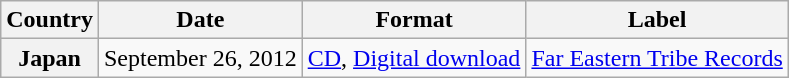<table class="wikitable plainrowheaders">
<tr>
<th scope="col">Country</th>
<th>Date</th>
<th>Format</th>
<th>Label</th>
</tr>
<tr>
<th scope="row" rowspan="1">Japan</th>
<td>September 26, 2012</td>
<td><a href='#'>CD</a>, <a href='#'>Digital download</a></td>
<td><a href='#'>Far Eastern Tribe Records</a></td>
</tr>
</table>
